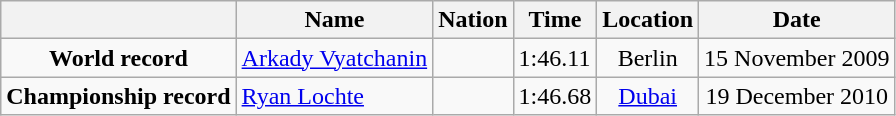<table class=wikitable style=text-align:center>
<tr>
<th></th>
<th>Name</th>
<th>Nation</th>
<th>Time</th>
<th>Location</th>
<th>Date</th>
</tr>
<tr>
<td><strong>World record</strong></td>
<td align=left><a href='#'>Arkady Vyatchanin</a></td>
<td align=left></td>
<td align=left>1:46.11</td>
<td>Berlin</td>
<td>15 November 2009</td>
</tr>
<tr>
<td><strong>Championship record</strong></td>
<td align=left><a href='#'>Ryan Lochte</a></td>
<td align=left></td>
<td align=left>1:46.68</td>
<td><a href='#'>Dubai</a></td>
<td>19 December 2010</td>
</tr>
</table>
